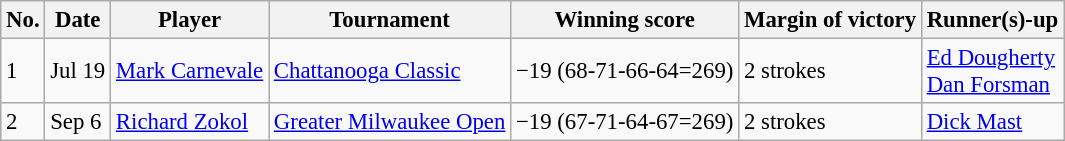<table class="wikitable" style="font-size:95%;">
<tr>
<th>No.</th>
<th>Date</th>
<th>Player</th>
<th>Tournament</th>
<th>Winning score</th>
<th>Margin of victory</th>
<th>Runner(s)-up</th>
</tr>
<tr>
<td>1</td>
<td>Jul 19</td>
<td> <a href='#'>Mark Carnevale</a></td>
<td><a href='#'>Chattanooga Classic</a></td>
<td>−19 (68-71-66-64=269)</td>
<td>2 strokes</td>
<td> <a href='#'>Ed Dougherty</a><br> <a href='#'>Dan Forsman</a></td>
</tr>
<tr>
<td>2</td>
<td>Sep 6</td>
<td> <a href='#'>Richard Zokol</a></td>
<td><a href='#'>Greater Milwaukee Open</a></td>
<td>−19 (67-71-64-67=269)</td>
<td>2 strokes</td>
<td> <a href='#'>Dick Mast</a></td>
</tr>
</table>
